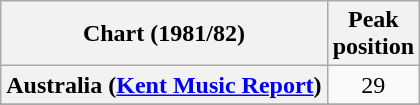<table class="wikitable plainrowheaders">
<tr>
<th scope="col">Chart (1981/82)</th>
<th scope="col">Peak<br>position</th>
</tr>
<tr>
<th scope="row">Australia (<a href='#'>Kent Music Report</a>)</th>
<td style="text-align:center;">29</td>
</tr>
<tr>
</tr>
<tr>
</tr>
</table>
